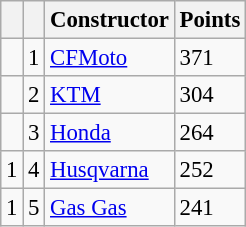<table class="wikitable" style="font-size: 95%;">
<tr>
<th></th>
<th></th>
<th>Constructor</th>
<th>Points</th>
</tr>
<tr>
<td></td>
<td align=center>1</td>
<td> <a href='#'>CFMoto</a></td>
<td align=left>371</td>
</tr>
<tr>
<td></td>
<td align=center>2</td>
<td> <a href='#'>KTM</a></td>
<td align=left>304</td>
</tr>
<tr>
<td></td>
<td align=center>3</td>
<td> <a href='#'>Honda</a></td>
<td align=left>264</td>
</tr>
<tr>
<td> 1</td>
<td align=center>4</td>
<td> <a href='#'>Husqvarna</a></td>
<td align=left>252</td>
</tr>
<tr>
<td> 1</td>
<td align=center>5</td>
<td> <a href='#'>Gas Gas</a></td>
<td align=left>241</td>
</tr>
</table>
